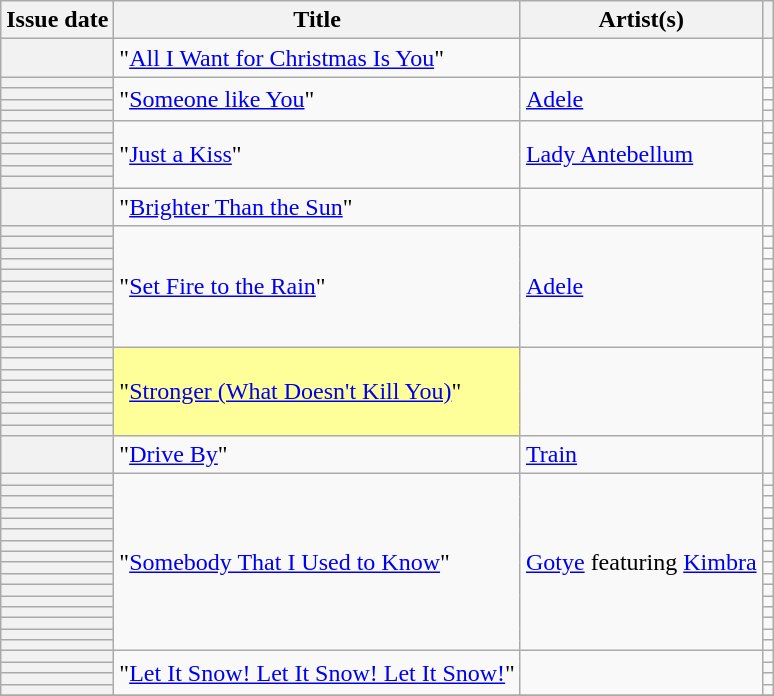<table class="wikitable sortable plainrowheaders">
<tr>
<th scope=col>Issue date</th>
<th scope=col>Title</th>
<th scope=col>Artist(s)</th>
<th scope=col class=unsortable></th>
</tr>
<tr>
<th scope=row></th>
<td rowspan="1">"<a href='#'>All I Want for Christmas Is You</a>"</td>
<td rowspan="1"></td>
<td align=center></td>
</tr>
<tr>
<th scope=row></th>
<td rowspan="4">"<a href='#'>Someone like You</a>"</td>
<td rowspan="4"><a href='#'>Adele</a></td>
<td align=center></td>
</tr>
<tr>
<th scope=row></th>
<td align=center></td>
</tr>
<tr>
<th scope=row></th>
<td align=center></td>
</tr>
<tr>
<th scope=row></th>
<td align=center></td>
</tr>
<tr>
<th scope=row></th>
<td rowspan="6">"<a href='#'>Just a Kiss</a>"</td>
<td rowspan="6"><a href='#'>Lady Antebellum</a></td>
<td align=center></td>
</tr>
<tr>
<th scope=row></th>
<td align=center></td>
</tr>
<tr>
<th scope=row></th>
<td align=center></td>
</tr>
<tr>
<th scope=row></th>
<td align=center></td>
</tr>
<tr>
<th scope=row></th>
<td align=center></td>
</tr>
<tr>
<th scope=row></th>
<td align=center></td>
</tr>
<tr>
<th scope=row></th>
<td rowspan="1">"<a href='#'>Brighter Than the Sun</a>"</td>
<td rowspan="1"></td>
<td align=center></td>
</tr>
<tr>
<th scope=row></th>
<td rowspan="11">"<a href='#'>Set Fire to the Rain</a>"</td>
<td rowspan="11"><a href='#'>Adele</a></td>
<td align=center></td>
</tr>
<tr>
<th scope=row></th>
<td align=center></td>
</tr>
<tr>
<th scope=row></th>
<td align=center></td>
</tr>
<tr>
<th scope=row></th>
<td align=center></td>
</tr>
<tr>
<th scope=row></th>
<td align=center></td>
</tr>
<tr>
<th scope=row></th>
<td align=center></td>
</tr>
<tr>
<th scope=row></th>
<td align=center></td>
</tr>
<tr>
<th scope=row></th>
<td align=center></td>
</tr>
<tr>
<th scope=row></th>
<td align=center></td>
</tr>
<tr>
<th scope=row></th>
<td align=center></td>
</tr>
<tr>
<th scope=row></th>
<td align=center></td>
</tr>
<tr>
<th scope=row></th>
<td bgcolor=#FFFF99 rowspan="8">"<a href='#'>Stronger (What Doesn't Kill You)</a>" </td>
<td rowspan="8"></td>
<td align=center></td>
</tr>
<tr>
<th scope=row></th>
<td align=center></td>
</tr>
<tr>
<th scope=row></th>
<td align=center></td>
</tr>
<tr>
<th scope=row></th>
<td align=center></td>
</tr>
<tr>
<th scope=row></th>
<td align=center></td>
</tr>
<tr>
<th scope=row></th>
<td align=center></td>
</tr>
<tr>
<th scope=row></th>
<td align=center></td>
</tr>
<tr>
<th scope=row></th>
<td align=center></td>
</tr>
<tr>
<th scope=row></th>
<td rowspan="1">"<a href='#'>Drive By</a>"</td>
<td rowspan="1"><a href='#'>Train</a></td>
<td align=center></td>
</tr>
<tr>
<th scope=row></th>
<td rowspan="16">"<a href='#'>Somebody That I Used to Know</a>"</td>
<td rowspan="16"><a href='#'>Gotye</a> featuring <a href='#'>Kimbra</a></td>
<td align=center></td>
</tr>
<tr>
<th scope=row></th>
<td align=center></td>
</tr>
<tr>
<th scope=row></th>
<td align=center></td>
</tr>
<tr>
<th scope=row></th>
<td align=center></td>
</tr>
<tr>
<th scope=row></th>
<td align=center></td>
</tr>
<tr>
<th scope=row></th>
<td align=center></td>
</tr>
<tr>
<th scope=row></th>
<td align=center></td>
</tr>
<tr>
<th scope=row></th>
<td align=center></td>
</tr>
<tr>
<th scope=row></th>
<td align=center></td>
</tr>
<tr>
<th scope=row></th>
<td align=center></td>
</tr>
<tr>
<th scope=row></th>
<td align=center></td>
</tr>
<tr>
<th scope=row></th>
<td align=center></td>
</tr>
<tr>
<th scope=row></th>
<td align=center></td>
</tr>
<tr>
<th scope=row></th>
<td align=center></td>
</tr>
<tr>
<th scope=row></th>
<td align=center></td>
</tr>
<tr>
<th scope=row></th>
<td align=center></td>
</tr>
<tr>
<th scope=row></th>
<td rowspan="4">"<a href='#'>Let It Snow! Let It Snow! Let It Snow!</a>"</td>
<td rowspan="4"></td>
<td align=center></td>
</tr>
<tr>
<th scope=row></th>
<td align=center></td>
</tr>
<tr>
<th scope=row></th>
<td align=center></td>
</tr>
<tr>
<th scope=row></th>
<td align=center></td>
</tr>
<tr>
</tr>
</table>
